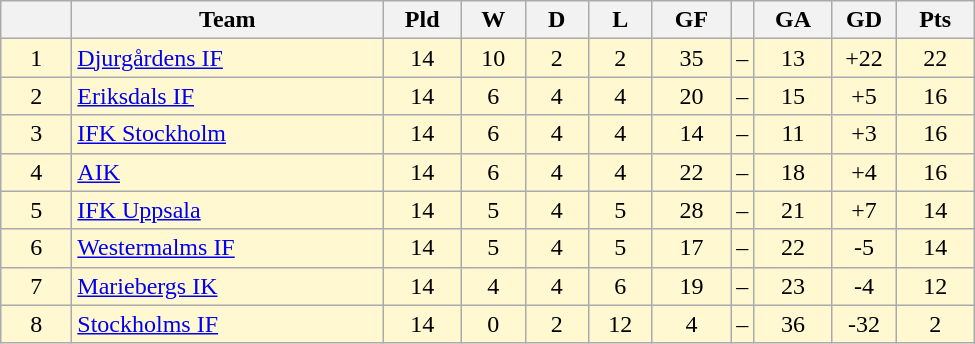<table class="wikitable" style="text-align: center;">
<tr>
<th style="width: 40px;"></th>
<th style="width: 200px;">Team</th>
<th style="width: 45px;">Pld</th>
<th style="width: 35px;">W</th>
<th style="width: 35px;">D</th>
<th style="width: 35px;">L</th>
<th style="width: 45px;">GF</th>
<th></th>
<th style="width: 45px;">GA</th>
<th style="width: 35px;">GD</th>
<th style="width: 45px;">Pts</th>
</tr>
<tr style="background: #fff8d1">
<td>1</td>
<td style="text-align: left;"><a href='#'>Djurgårdens IF</a></td>
<td>14</td>
<td>10</td>
<td>2</td>
<td>2</td>
<td>35</td>
<td>–</td>
<td>13</td>
<td>+22</td>
<td>22</td>
</tr>
<tr style="background: #fff8d1">
<td>2</td>
<td style="text-align: left;"><a href='#'>Eriksdals IF</a></td>
<td>14</td>
<td>6</td>
<td>4</td>
<td>4</td>
<td>20</td>
<td>–</td>
<td>15</td>
<td>+5</td>
<td>16</td>
</tr>
<tr style="background: #fff8d1">
<td>3</td>
<td style="text-align: left;"><a href='#'>IFK Stockholm</a></td>
<td>14</td>
<td>6</td>
<td>4</td>
<td>4</td>
<td>14</td>
<td>–</td>
<td>11</td>
<td>+3</td>
<td>16</td>
</tr>
<tr style="background: #fff8d1">
<td>4</td>
<td style="text-align: left;"><a href='#'>AIK</a></td>
<td>14</td>
<td>6</td>
<td>4</td>
<td>4</td>
<td>22</td>
<td>–</td>
<td>18</td>
<td>+4</td>
<td>16</td>
</tr>
<tr style="background: #fff8d1">
<td>5</td>
<td style="text-align: left;"><a href='#'>IFK Uppsala</a></td>
<td>14</td>
<td>5</td>
<td>4</td>
<td>5</td>
<td>28</td>
<td>–</td>
<td>21</td>
<td>+7</td>
<td>14</td>
</tr>
<tr style="background: #fff8d1">
<td>6</td>
<td style="text-align: left;"><a href='#'>Westermalms IF</a></td>
<td>14</td>
<td>5</td>
<td>4</td>
<td>5</td>
<td>17</td>
<td>–</td>
<td>22</td>
<td>-5</td>
<td>14</td>
</tr>
<tr style="background: #fff8d1">
<td>7</td>
<td style="text-align: left;"><a href='#'>Mariebergs IK</a></td>
<td>14</td>
<td>4</td>
<td>4</td>
<td>6</td>
<td>19</td>
<td>–</td>
<td>23</td>
<td>-4</td>
<td>12</td>
</tr>
<tr style="background: #fff8d1">
<td>8</td>
<td style="text-align: left;"><a href='#'>Stockholms IF</a></td>
<td>14</td>
<td>0</td>
<td>2</td>
<td>12</td>
<td>4</td>
<td>–</td>
<td>36</td>
<td>-32</td>
<td>2</td>
</tr>
</table>
